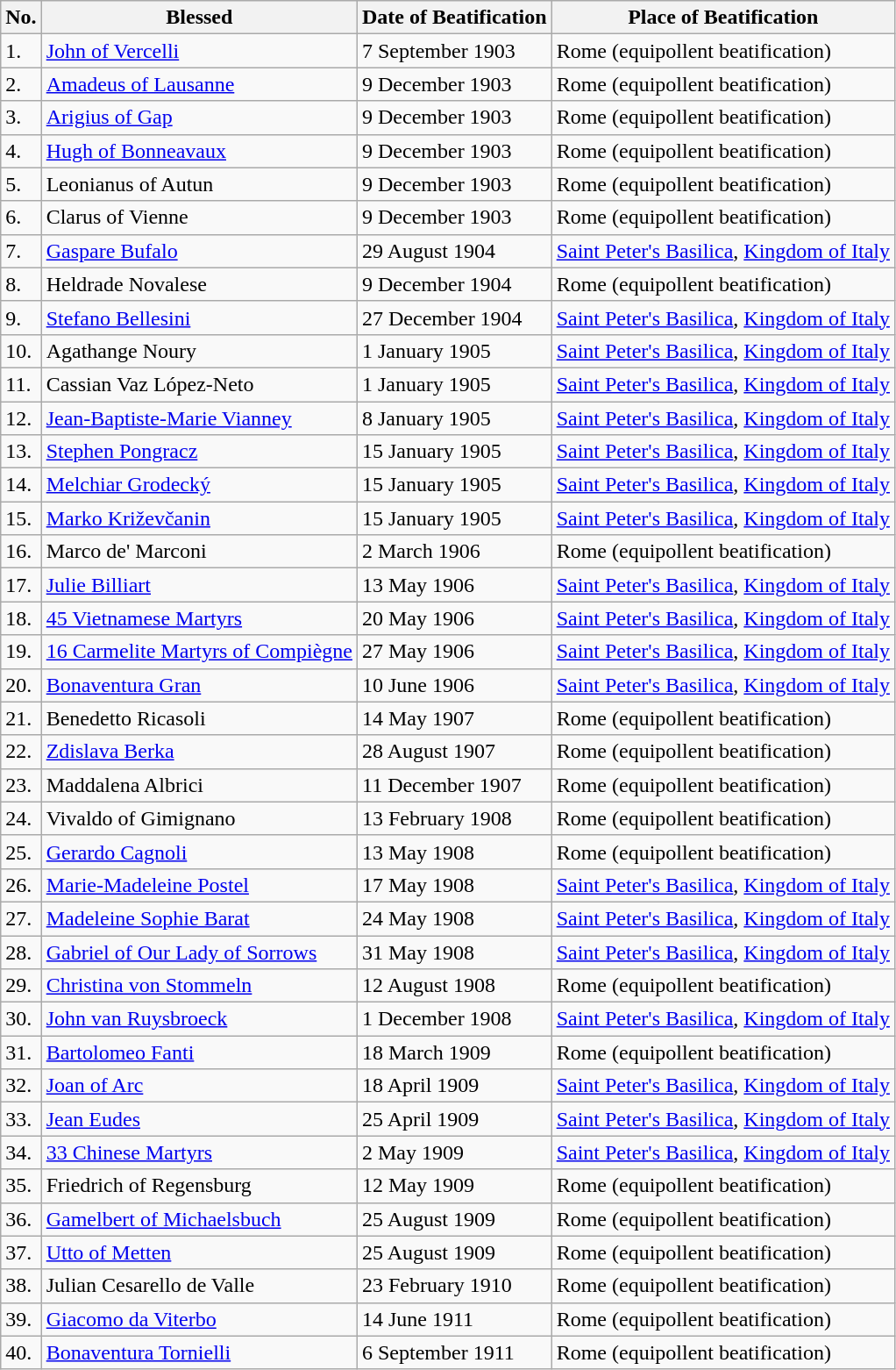<table class="wikitable">
<tr>
<th>No.</th>
<th>Blessed</th>
<th>Date of Beatification</th>
<th>Place of Beatification</th>
</tr>
<tr>
<td>1.</td>
<td><a href='#'>John of Vercelli</a></td>
<td>7 September 1903</td>
<td>Rome (equipollent beatification)</td>
</tr>
<tr>
<td>2.</td>
<td><a href='#'>Amadeus of Lausanne</a></td>
<td>9 December 1903</td>
<td>Rome (equipollent beatification)</td>
</tr>
<tr>
<td>3.</td>
<td><a href='#'>Arigius of Gap</a></td>
<td>9 December 1903</td>
<td>Rome (equipollent beatification)</td>
</tr>
<tr>
<td>4.</td>
<td><a href='#'>Hugh of Bonneavaux</a></td>
<td>9 December 1903</td>
<td>Rome (equipollent beatification)</td>
</tr>
<tr>
<td>5.</td>
<td>Leonianus of Autun</td>
<td>9 December 1903</td>
<td>Rome (equipollent beatification)</td>
</tr>
<tr>
<td>6.</td>
<td>Clarus of Vienne</td>
<td>9 December 1903</td>
<td>Rome (equipollent beatification)</td>
</tr>
<tr>
<td>7.</td>
<td><a href='#'>Gaspare Bufalo</a></td>
<td>29 August 1904</td>
<td><a href='#'>Saint Peter's Basilica</a>, <a href='#'>Kingdom of Italy</a></td>
</tr>
<tr>
<td>8.</td>
<td>Heldrade Novalese</td>
<td>9 December 1904</td>
<td>Rome (equipollent beatification)</td>
</tr>
<tr>
<td>9.</td>
<td><a href='#'>Stefano Bellesini</a></td>
<td>27 December 1904</td>
<td><a href='#'>Saint Peter's Basilica</a>, <a href='#'>Kingdom of Italy</a></td>
</tr>
<tr>
<td>10.</td>
<td>Agathange Noury</td>
<td>1 January 1905</td>
<td><a href='#'>Saint Peter's Basilica</a>, <a href='#'>Kingdom of Italy</a></td>
</tr>
<tr>
<td>11.</td>
<td>Cassian Vaz López-Neto</td>
<td>1 January 1905</td>
<td><a href='#'>Saint Peter's Basilica</a>, <a href='#'>Kingdom of Italy</a></td>
</tr>
<tr>
<td>12.</td>
<td><a href='#'>Jean-Baptiste-Marie Vianney</a></td>
<td>8 January 1905</td>
<td><a href='#'>Saint Peter's Basilica</a>, <a href='#'>Kingdom of Italy</a></td>
</tr>
<tr>
<td>13.</td>
<td><a href='#'>Stephen Pongracz</a></td>
<td>15 January 1905</td>
<td><a href='#'>Saint Peter's Basilica</a>, <a href='#'>Kingdom of Italy</a></td>
</tr>
<tr>
<td>14.</td>
<td><a href='#'>Melchiar Grodecký</a></td>
<td>15 January 1905</td>
<td><a href='#'>Saint Peter's Basilica</a>, <a href='#'>Kingdom of Italy</a></td>
</tr>
<tr>
<td>15.</td>
<td><a href='#'>Marko Križevčanin</a></td>
<td>15 January 1905</td>
<td><a href='#'>Saint Peter's Basilica</a>, <a href='#'>Kingdom of Italy</a></td>
</tr>
<tr>
<td>16.</td>
<td>Marco de' Marconi</td>
<td>2 March 1906</td>
<td>Rome (equipollent beatification)</td>
</tr>
<tr>
<td>17.</td>
<td><a href='#'>Julie Billiart</a></td>
<td>13 May 1906</td>
<td><a href='#'>Saint Peter's Basilica</a>, <a href='#'>Kingdom of Italy</a></td>
</tr>
<tr>
<td>18.</td>
<td><a href='#'>45 Vietnamese Martyrs</a></td>
<td>20 May 1906</td>
<td><a href='#'>Saint Peter's Basilica</a>, <a href='#'>Kingdom of Italy</a></td>
</tr>
<tr>
<td>19.</td>
<td><a href='#'>16 Carmelite Martyrs of Compiègne</a></td>
<td>27 May 1906</td>
<td><a href='#'>Saint Peter's Basilica</a>, <a href='#'>Kingdom of Italy</a></td>
</tr>
<tr>
<td>20.</td>
<td><a href='#'>Bonaventura Gran</a></td>
<td>10 June 1906</td>
<td><a href='#'>Saint Peter's Basilica</a>, <a href='#'>Kingdom of Italy</a></td>
</tr>
<tr>
<td>21.</td>
<td>Benedetto Ricasoli</td>
<td>14 May 1907</td>
<td>Rome (equipollent beatification)</td>
</tr>
<tr>
<td>22.</td>
<td><a href='#'>Zdislava Berka</a></td>
<td>28 August 1907</td>
<td>Rome (equipollent beatification)</td>
</tr>
<tr>
<td>23.</td>
<td>Maddalena Albrici</td>
<td>11 December 1907</td>
<td>Rome (equipollent beatification)</td>
</tr>
<tr>
<td>24.</td>
<td>Vivaldo of Gimignano</td>
<td>13 February 1908</td>
<td>Rome (equipollent beatification)</td>
</tr>
<tr>
<td>25.</td>
<td><a href='#'>Gerardo Cagnoli</a></td>
<td>13 May 1908</td>
<td>Rome (equipollent beatification)</td>
</tr>
<tr>
<td>26.</td>
<td><a href='#'>Marie-Madeleine Postel</a></td>
<td>17 May 1908</td>
<td><a href='#'>Saint Peter's Basilica</a>, <a href='#'>Kingdom of Italy</a></td>
</tr>
<tr>
<td>27.</td>
<td><a href='#'>Madeleine Sophie Barat</a></td>
<td>24 May 1908</td>
<td><a href='#'>Saint Peter's Basilica</a>, <a href='#'>Kingdom of Italy</a></td>
</tr>
<tr>
<td>28.</td>
<td><a href='#'>Gabriel of Our Lady of Sorrows</a></td>
<td>31 May 1908</td>
<td><a href='#'>Saint Peter's Basilica</a>, <a href='#'>Kingdom of Italy</a></td>
</tr>
<tr>
<td>29.</td>
<td><a href='#'>Christina von Stommeln</a></td>
<td>12 August 1908</td>
<td>Rome (equipollent beatification)</td>
</tr>
<tr>
<td>30.</td>
<td><a href='#'>John van Ruysbroeck</a></td>
<td>1 December 1908</td>
<td><a href='#'>Saint Peter's Basilica</a>, <a href='#'>Kingdom of Italy</a></td>
</tr>
<tr>
<td>31.</td>
<td><a href='#'>Bartolomeo Fanti</a></td>
<td>18 March 1909</td>
<td>Rome (equipollent beatification)</td>
</tr>
<tr>
<td>32.</td>
<td><a href='#'>Joan of Arc</a></td>
<td>18 April 1909</td>
<td><a href='#'>Saint Peter's Basilica</a>, <a href='#'>Kingdom of Italy</a></td>
</tr>
<tr>
<td>33.</td>
<td><a href='#'>Jean Eudes</a></td>
<td>25 April 1909</td>
<td><a href='#'>Saint Peter's Basilica</a>, <a href='#'>Kingdom of Italy</a></td>
</tr>
<tr>
<td>34.</td>
<td><a href='#'>33 Chinese Martyrs</a></td>
<td>2 May 1909</td>
<td><a href='#'>Saint Peter's Basilica</a>, <a href='#'>Kingdom of Italy</a></td>
</tr>
<tr>
<td>35.</td>
<td>Friedrich of Regensburg</td>
<td>12 May 1909</td>
<td>Rome (equipollent beatification)</td>
</tr>
<tr>
<td>36.</td>
<td><a href='#'>Gamelbert of Michaelsbuch</a></td>
<td>25 August 1909</td>
<td>Rome (equipollent beatification)</td>
</tr>
<tr>
<td>37.</td>
<td><a href='#'>Utto of Metten</a></td>
<td>25 August 1909</td>
<td>Rome (equipollent beatification)</td>
</tr>
<tr>
<td>38.</td>
<td>Julian Cesarello de Valle</td>
<td>23 February 1910</td>
<td>Rome (equipollent beatification)</td>
</tr>
<tr>
<td>39.</td>
<td><a href='#'>Giacomo da Viterbo</a></td>
<td>14 June 1911</td>
<td>Rome (equipollent beatification)</td>
</tr>
<tr>
<td>40.</td>
<td><a href='#'>Bonaventura Tornielli</a></td>
<td>6 September 1911</td>
<td>Rome (equipollent beatification)</td>
</tr>
</table>
